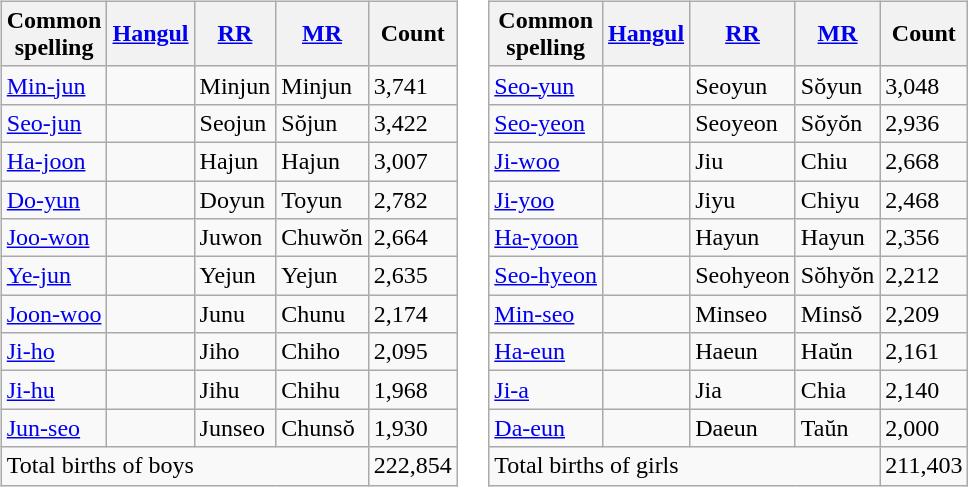<table>
<tr>
<td><br><table class="wikitable sortable">
<tr>
<th>Common<br>spelling</th>
<th><a href='#'>Hangul</a></th>
<th><a href='#'>RR</a></th>
<th><a href='#'>MR</a></th>
<th>Count</th>
</tr>
<tr>
<td><a href='#'>Min-jun</a></td>
<td></td>
<td>Minjun</td>
<td>Minjun</td>
<td>3,741</td>
</tr>
<tr>
<td><a href='#'>Seo-jun</a></td>
<td></td>
<td>Seojun</td>
<td>Sŏjun</td>
<td>3,422</td>
</tr>
<tr>
<td><a href='#'>Ha-joon</a></td>
<td></td>
<td>Hajun</td>
<td>Hajun</td>
<td>3,007</td>
</tr>
<tr>
<td><a href='#'>Do-yun</a></td>
<td></td>
<td>Doyun</td>
<td>Toyun</td>
<td>2,782</td>
</tr>
<tr>
<td><a href='#'>Joo-won</a></td>
<td></td>
<td>Juwon</td>
<td>Chuwŏn</td>
<td>2,664</td>
</tr>
<tr>
<td><a href='#'>Ye-jun</a></td>
<td></td>
<td>Yejun</td>
<td>Yejun</td>
<td>2,635</td>
</tr>
<tr>
<td><a href='#'>Joon-woo</a></td>
<td></td>
<td>Junu</td>
<td>Chunu</td>
<td>2,174</td>
</tr>
<tr>
<td><a href='#'>Ji-ho</a></td>
<td></td>
<td>Jiho</td>
<td>Chiho</td>
<td>2,095</td>
</tr>
<tr>
<td><a href='#'>Ji-hu</a></td>
<td></td>
<td>Jihu</td>
<td>Chihu</td>
<td>1,968</td>
</tr>
<tr>
<td><a href='#'>Jun-seo</a></td>
<td></td>
<td>Junseo</td>
<td>Chunsŏ</td>
<td>1,930</td>
</tr>
<tr>
<td colspan="4">Total births of boys</td>
<td>222,854</td>
</tr>
</table>
</td>
<td><br><table class="wikitable sortable">
<tr>
<th>Common<br>spelling</th>
<th><a href='#'>Hangul</a></th>
<th><a href='#'>RR</a></th>
<th><a href='#'>MR</a></th>
<th>Count</th>
</tr>
<tr>
<td><a href='#'>Seo-yun</a></td>
<td></td>
<td>Seoyun</td>
<td>Sŏyun</td>
<td>3,048</td>
</tr>
<tr>
<td><a href='#'>Seo-yeon</a></td>
<td></td>
<td>Seoyeon</td>
<td>Sŏyŏn</td>
<td>2,936</td>
</tr>
<tr>
<td><a href='#'>Ji-woo</a></td>
<td></td>
<td>Jiu</td>
<td>Chiu</td>
<td>2,668</td>
</tr>
<tr>
<td><a href='#'>Ji-yoo</a></td>
<td></td>
<td>Jiyu</td>
<td>Chiyu</td>
<td>2,468</td>
</tr>
<tr>
<td><a href='#'>Ha-yoon</a></td>
<td></td>
<td>Hayun</td>
<td>Hayun</td>
<td>2,356</td>
</tr>
<tr>
<td><a href='#'>Seo-hyeon</a></td>
<td></td>
<td>Seohyeon</td>
<td>Sŏhyŏn</td>
<td>2,212</td>
</tr>
<tr>
<td><a href='#'>Min-seo</a></td>
<td></td>
<td>Minseo</td>
<td>Minsŏ</td>
<td>2,209</td>
</tr>
<tr>
<td><a href='#'>Ha-eun</a></td>
<td></td>
<td>Haeun</td>
<td>Haŭn</td>
<td>2,161</td>
</tr>
<tr>
<td><a href='#'>Ji-a</a></td>
<td></td>
<td>Jia</td>
<td>Chia</td>
<td>2,140</td>
</tr>
<tr>
<td><a href='#'>Da-eun</a></td>
<td></td>
<td>Daeun</td>
<td>Taŭn</td>
<td>2,000</td>
</tr>
<tr>
<td colspan="4">Total births of girls</td>
<td>211,403</td>
</tr>
</table>
</td>
</tr>
</table>
